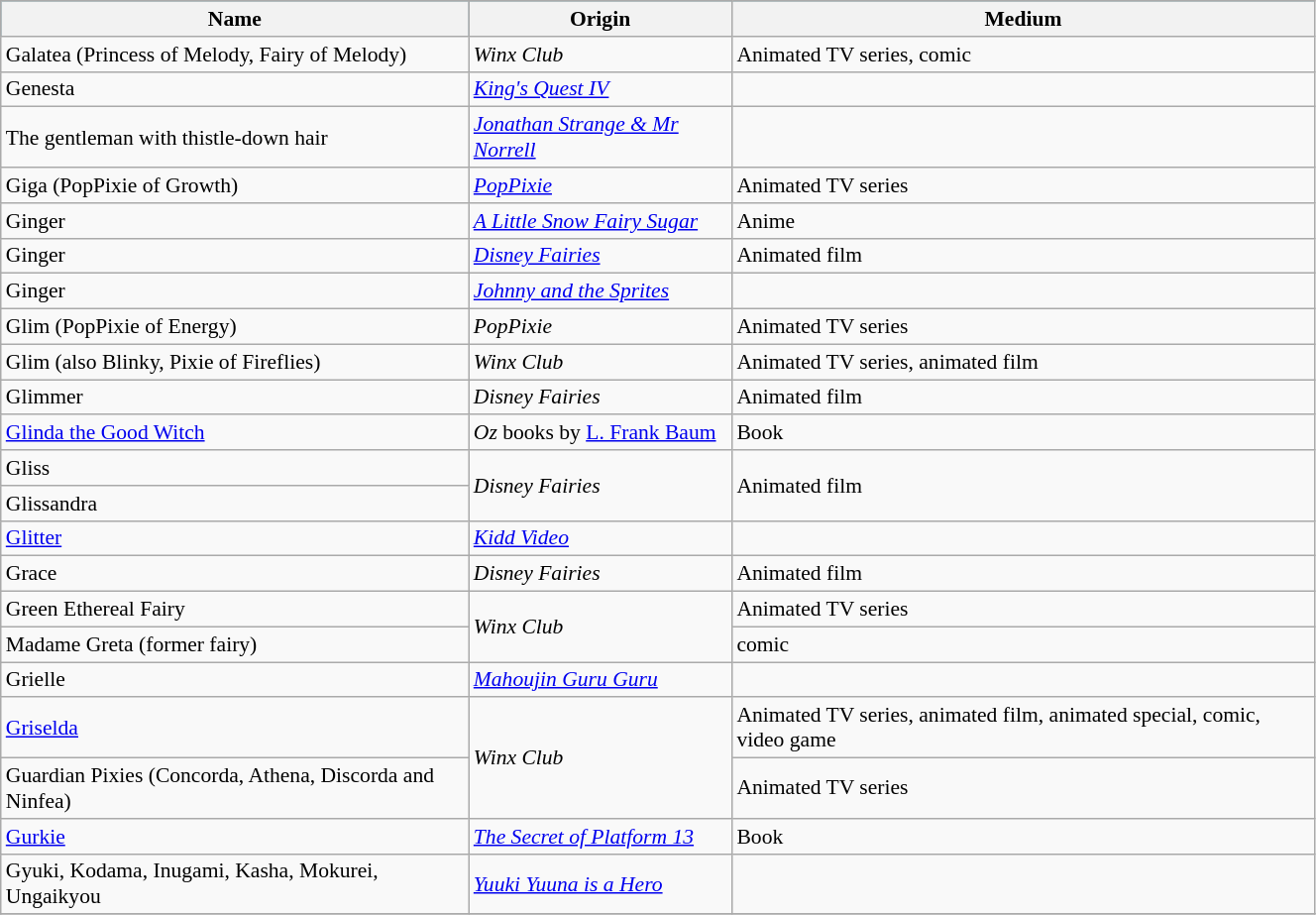<table class="wikitable sortable" style="width:70%; font-size:90%;">
<tr style="background:#115a6c;">
<th>Name</th>
<th>Origin</th>
<th>Medium</th>
</tr>
<tr>
<td>Galatea (Princess of Melody, Fairy of Melody)</td>
<td><em>Winx Club</em></td>
<td>Animated TV series, comic</td>
</tr>
<tr>
<td>Genesta</td>
<td><em><a href='#'>King's Quest IV</a></em></td>
<td></td>
</tr>
<tr>
<td>The gentleman with thistle-down hair</td>
<td><em><a href='#'>Jonathan Strange & Mr Norrell</a></em></td>
<td></td>
</tr>
<tr>
<td>Giga (PopPixie of Growth)</td>
<td><em><a href='#'>PopPixie</a></em></td>
<td>Animated TV series</td>
</tr>
<tr>
<td>Ginger</td>
<td><em><a href='#'>A Little Snow Fairy Sugar</a></em></td>
<td>Anime</td>
</tr>
<tr>
<td>Ginger</td>
<td><em><a href='#'>Disney Fairies</a></em></td>
<td>Animated film</td>
</tr>
<tr>
<td>Ginger</td>
<td><em><a href='#'>Johnny and the Sprites</a></em></td>
<td></td>
</tr>
<tr>
<td>Glim (PopPixie of Energy)</td>
<td><em>PopPixie</em></td>
<td>Animated TV series</td>
</tr>
<tr>
<td>Glim (also Blinky, Pixie of Fireflies)</td>
<td><em>Winx Club</em></td>
<td>Animated TV series, animated film</td>
</tr>
<tr>
<td>Glimmer</td>
<td><em>Disney Fairies</em></td>
<td>Animated film</td>
</tr>
<tr>
<td><a href='#'>Glinda the Good Witch</a></td>
<td><em>Oz</em> books by <a href='#'>L. Frank Baum</a></td>
<td>Book</td>
</tr>
<tr>
<td>Gliss</td>
<td rowspan="2"><em>Disney Fairies</em></td>
<td rowspan="2">Animated film</td>
</tr>
<tr>
<td>Glissandra</td>
</tr>
<tr>
<td><a href='#'>Glitter</a></td>
<td><em><a href='#'>Kidd Video</a></em></td>
<td></td>
</tr>
<tr>
<td>Grace</td>
<td><em>Disney Fairies</em></td>
<td>Animated film</td>
</tr>
<tr>
<td>Green Ethereal Fairy</td>
<td rowspan="2"><em>Winx Club</em></td>
<td>Animated TV series</td>
</tr>
<tr>
<td>Madame Greta (former fairy)</td>
<td>comic</td>
</tr>
<tr>
<td>Grielle</td>
<td><em><a href='#'>Mahoujin Guru Guru</a></em></td>
<td></td>
</tr>
<tr>
<td><a href='#'>Griselda</a></td>
<td rowspan="2"><em>Winx Club</em></td>
<td>Animated TV series, animated film, animated special, comic, video game</td>
</tr>
<tr>
<td>Guardian Pixies (Concorda, Athena, Discorda and Ninfea)</td>
<td>Animated TV series</td>
</tr>
<tr>
<td><a href='#'>Gurkie</a></td>
<td><em><a href='#'>The Secret of Platform 13</a></em></td>
<td>Book</td>
</tr>
<tr>
<td>Gyuki, Kodama, Inugami, Kasha, Mokurei, Ungaikyou</td>
<td><em><a href='#'>Yuuki Yuuna is a Hero</a></em></td>
<td></td>
</tr>
<tr>
</tr>
</table>
